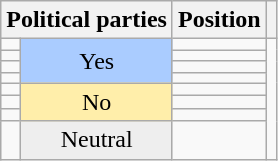<table class="wikitable sortable" style="text-align:center;">
<tr>
<th colspan="2">Political parties</th>
<th>Position</th>
<th class="unsortable"></th>
</tr>
<tr>
<td></td>
<td rowspan="4" style="background:#acf; color:#000;">Yes</td>
<td></td>
</tr>
<tr>
<td></td>
<td></td>
</tr>
<tr>
<td></td>
<td></td>
</tr>
<tr>
<td></td>
<td></td>
</tr>
<tr>
<td></td>
<td rowspan="3" style="background:#fea; color:#000;">No</td>
<td></td>
</tr>
<tr>
<td></td>
<td></td>
</tr>
<tr>
<td></td>
<td></td>
</tr>
<tr>
<td></td>
<td style="background:#eee; color:#000;">Neutral</td>
<td></td>
</tr>
</table>
